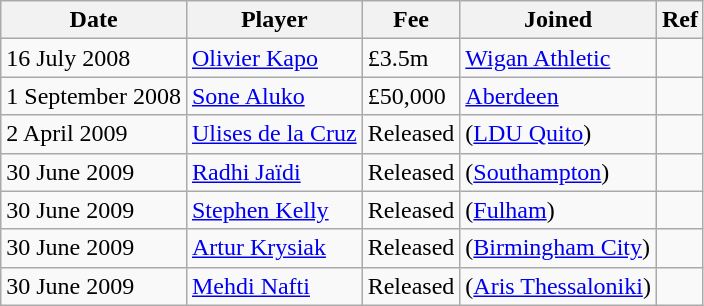<table class="wikitable" style="text-align: left">
<tr>
<th>Date</th>
<th>Player</th>
<th>Fee</th>
<th>Joined</th>
<th>Ref</th>
</tr>
<tr>
<td>16 July 2008</td>
<td><a href='#'>Olivier Kapo</a></td>
<td>£3.5m</td>
<td><a href='#'>Wigan Athletic</a></td>
<td style="text-align: center"></td>
</tr>
<tr>
<td>1 September 2008</td>
<td><a href='#'>Sone Aluko</a></td>
<td>£50,000</td>
<td><a href='#'>Aberdeen</a></td>
<td style="text-align: center"></td>
</tr>
<tr>
<td>2 April 2009</td>
<td><a href='#'>Ulises de la Cruz</a></td>
<td>Released</td>
<td>(<a href='#'>LDU Quito</a>)</td>
<td style="text-align: center"></td>
</tr>
<tr>
<td>30 June 2009</td>
<td><a href='#'>Radhi Jaïdi</a></td>
<td>Released</td>
<td>(<a href='#'>Southampton</a>)</td>
<td style="text-align: center"></td>
</tr>
<tr>
<td>30 June 2009</td>
<td><a href='#'>Stephen Kelly</a></td>
<td>Released</td>
<td>(<a href='#'>Fulham</a>)</td>
<td style="text-align: center"></td>
</tr>
<tr>
<td>30 June 2009</td>
<td><a href='#'>Artur Krysiak</a></td>
<td>Released</td>
<td>(<a href='#'>Birmingham City</a>)</td>
<td style="text-align: center"></td>
</tr>
<tr>
<td>30 June 2009</td>
<td><a href='#'>Mehdi Nafti</a></td>
<td>Released</td>
<td>(<a href='#'>Aris Thessaloniki</a>)</td>
<td style="text-align: center"></td>
</tr>
</table>
